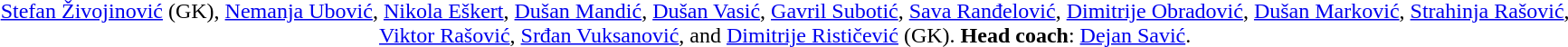<table width=95%>
<tr align=center>
<td><br><a href='#'>Stefan Živojinović</a> (GK), <a href='#'>Nemanja Ubović</a>, <a href='#'>Nikola Eškert</a>,  <a href='#'>Dušan Mandić</a>, <a href='#'>Dušan Vasić</a>, <a href='#'>Gavril Subotić</a>, <a href='#'>Sava Ranđelović</a>, <a href='#'>Dimitrije Obradović</a>, <a href='#'>Dušan Marković</a>, <a href='#'>Strahinja Rašović</a>, <a href='#'>Viktor Rašović</a>, <a href='#'>Srđan Vuksanović</a>, and <a href='#'>Dimitrije Rističević</a> (GK). <strong>Head coach</strong>: <a href='#'>Dejan Savić</a>.</td>
</tr>
</table>
